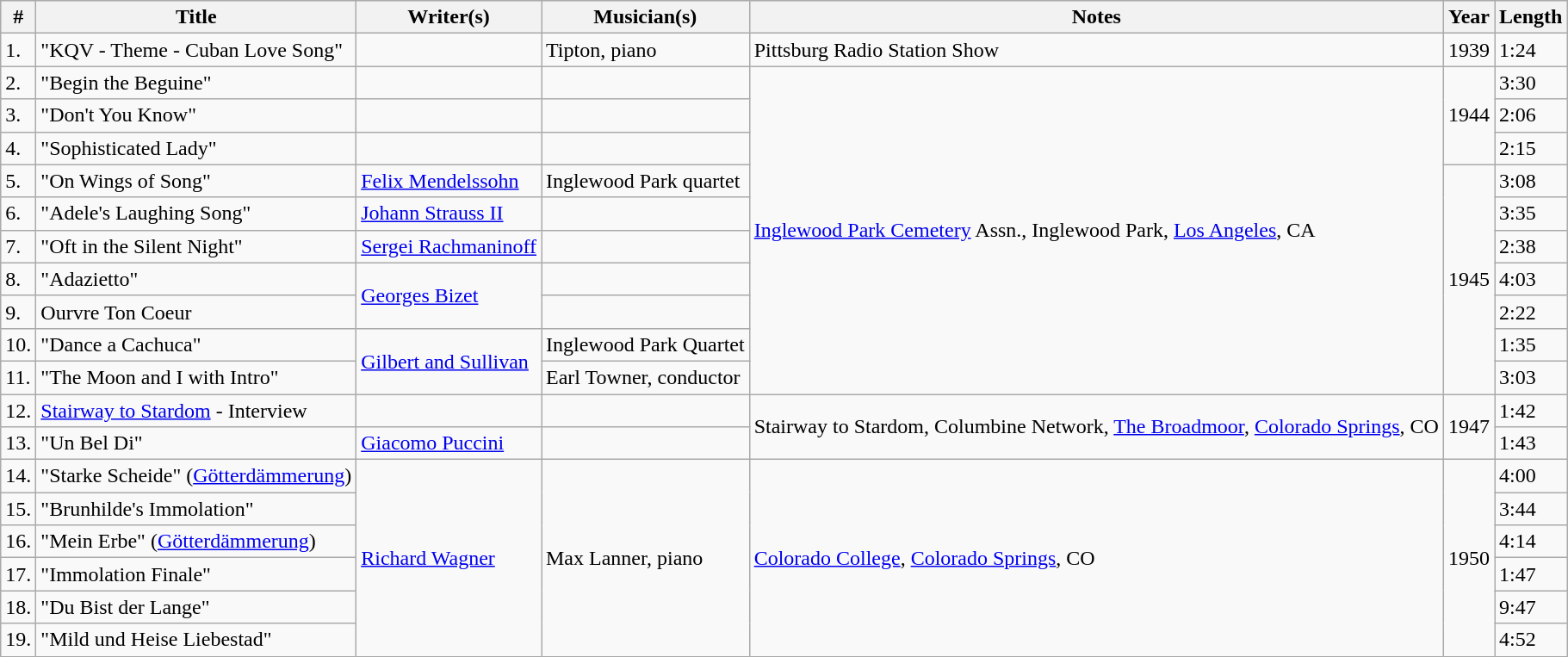<table class="wikitable">
<tr>
<th>#</th>
<th>Title</th>
<th>Writer(s)</th>
<th>Musician(s)</th>
<th>Notes</th>
<th>Year</th>
<th>Length</th>
</tr>
<tr>
<td>1.</td>
<td>"KQV - Theme - Cuban Love Song"</td>
<td></td>
<td>Tipton, piano</td>
<td>Pittsburg Radio Station Show</td>
<td>1939</td>
<td>1:24</td>
</tr>
<tr>
<td>2.</td>
<td>"Begin the Beguine"</td>
<td></td>
<td></td>
<td rowspan="10"><a href='#'>Inglewood Park Cemetery</a> Assn., Inglewood Park, <a href='#'>Los Angeles</a>, CA</td>
<td rowspan="3">1944</td>
<td>3:30</td>
</tr>
<tr>
<td>3.</td>
<td>"Don't You Know"</td>
<td></td>
<td></td>
<td>2:06</td>
</tr>
<tr>
<td>4.</td>
<td>"Sophisticated Lady"</td>
<td></td>
<td></td>
<td>2:15</td>
</tr>
<tr>
<td>5.</td>
<td>"On Wings of Song"</td>
<td><a href='#'>Felix Mendelssohn</a></td>
<td>Inglewood Park quartet</td>
<td rowspan="7">1945</td>
<td>3:08</td>
</tr>
<tr>
<td>6.</td>
<td>"Adele's Laughing Song"</td>
<td><a href='#'>Johann Strauss II</a></td>
<td></td>
<td>3:35</td>
</tr>
<tr>
<td>7.</td>
<td>"Oft in the Silent Night"</td>
<td><a href='#'>Sergei Rachmaninoff</a></td>
<td></td>
<td>2:38</td>
</tr>
<tr>
<td>8.</td>
<td>"Adazietto"</td>
<td rowspan="2"><a href='#'>Georges Bizet</a></td>
<td></td>
<td>4:03</td>
</tr>
<tr>
<td>9.</td>
<td>Ourvre Ton Coeur</td>
<td></td>
<td>2:22</td>
</tr>
<tr>
<td>10.</td>
<td>"Dance a Cachuca"</td>
<td rowspan="2"><a href='#'>Gilbert and Sullivan</a></td>
<td>Inglewood Park Quartet</td>
<td>1:35</td>
</tr>
<tr>
<td>11.</td>
<td>"The Moon and I with Intro"</td>
<td>Earl Towner, conductor</td>
<td>3:03</td>
</tr>
<tr>
<td>12.</td>
<td><a href='#'>Stairway to Stardom</a> - Interview</td>
<td></td>
<td></td>
<td rowspan="2">Stairway to Stardom, Columbine Network, <a href='#'>The Broadmoor</a>, <a href='#'>Colorado Springs</a>, CO</td>
<td rowspan="2">1947</td>
<td>1:42</td>
</tr>
<tr>
<td>13.</td>
<td>"Un Bel Di"</td>
<td><a href='#'>Giacomo Puccini</a></td>
<td></td>
<td>1:43</td>
</tr>
<tr>
<td>14.</td>
<td>"Starke Scheide" (<a href='#'>Götterdämmerung</a>)</td>
<td rowspan="6"><a href='#'>Richard Wagner</a></td>
<td rowspan="6">Max Lanner, piano</td>
<td rowspan="6"><a href='#'>Colorado College</a>, <a href='#'>Colorado Springs</a>, CO</td>
<td rowspan="6">1950</td>
<td>4:00</td>
</tr>
<tr>
<td>15.</td>
<td>"Brunhilde's Immolation"</td>
<td>3:44</td>
</tr>
<tr>
<td>16.</td>
<td>"Mein Erbe" (<a href='#'>Götterdämmerung</a>)</td>
<td>4:14</td>
</tr>
<tr>
<td>17.</td>
<td>"Immolation Finale"</td>
<td>1:47</td>
</tr>
<tr>
<td>18.</td>
<td>"Du Bist der Lange"</td>
<td>9:47</td>
</tr>
<tr>
<td>19.</td>
<td>"Mild und Heise Liebestad"</td>
<td>4:52</td>
</tr>
</table>
